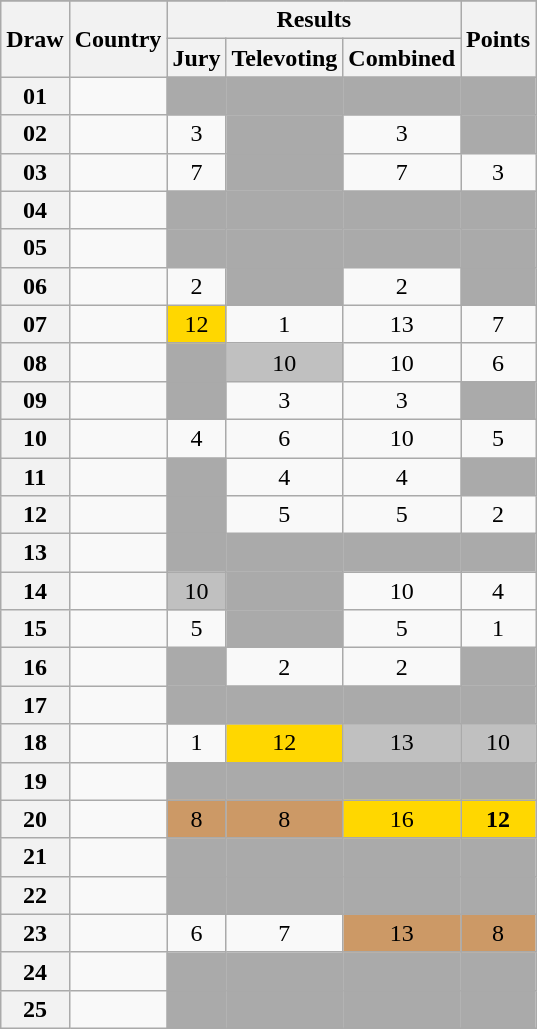<table class="sortable wikitable collapsible plainrowheaders" style="text-align:center;">
<tr>
</tr>
<tr>
<th scope="col" rowspan="2">Draw</th>
<th scope="col" rowspan="2">Country</th>
<th scope="col" colspan="3">Results</th>
<th scope="col" rowspan="2">Points</th>
</tr>
<tr>
<th scope="col">Jury</th>
<th scope="col">Televoting</th>
<th scope="col">Combined</th>
</tr>
<tr>
<th scope="row" style="text-align:center;">01</th>
<td style="text-align:left;"></td>
<td style="background:#AAAAAA;"></td>
<td style="background:#AAAAAA;"></td>
<td style="background:#AAAAAA;"></td>
<td style="background:#AAAAAA;"></td>
</tr>
<tr>
<th scope="row" style="text-align:center;">02</th>
<td style="text-align:left;"></td>
<td>3</td>
<td style="background:#AAAAAA;"></td>
<td>3</td>
<td style="background:#AAAAAA;"></td>
</tr>
<tr>
<th scope="row" style="text-align:center;">03</th>
<td style="text-align:left;"></td>
<td>7</td>
<td style="background:#AAAAAA;"></td>
<td>7</td>
<td>3</td>
</tr>
<tr>
<th scope="row" style="text-align:center;">04</th>
<td style="text-align:left;"></td>
<td style="background:#AAAAAA;"></td>
<td style="background:#AAAAAA;"></td>
<td style="background:#AAAAAA;"></td>
<td style="background:#AAAAAA;"></td>
</tr>
<tr>
<th scope="row" style="text-align:center;">05</th>
<td style="text-align:left;"></td>
<td style="background:#AAAAAA;"></td>
<td style="background:#AAAAAA;"></td>
<td style="background:#AAAAAA;"></td>
<td style="background:#AAAAAA;"></td>
</tr>
<tr>
<th scope="row" style="text-align:center;">06</th>
<td style="text-align:left;"></td>
<td>2</td>
<td style="background:#AAAAAA;"></td>
<td>2</td>
<td style="background:#AAAAAA;"></td>
</tr>
<tr>
<th scope="row" style="text-align:center;">07</th>
<td style="text-align:left;"></td>
<td style="background:gold;">12</td>
<td>1</td>
<td>13</td>
<td>7</td>
</tr>
<tr>
<th scope="row" style="text-align:center;">08</th>
<td style="text-align:left;"></td>
<td style="background:#AAAAAA;"></td>
<td style="background:silver;">10</td>
<td>10</td>
<td>6</td>
</tr>
<tr>
<th scope="row" style="text-align:center;">09</th>
<td style="text-align:left;"></td>
<td style="background:#AAAAAA;"></td>
<td>3</td>
<td>3</td>
<td style="background:#AAAAAA;"></td>
</tr>
<tr>
<th scope="row" style="text-align:center;">10</th>
<td style="text-align:left;"></td>
<td>4</td>
<td>6</td>
<td>10</td>
<td>5</td>
</tr>
<tr>
<th scope="row" style="text-align:center;">11</th>
<td style="text-align:left;"></td>
<td style="background:#AAAAAA;"></td>
<td>4</td>
<td>4</td>
<td style="background:#AAAAAA;"></td>
</tr>
<tr>
<th scope="row" style="text-align:center;">12</th>
<td style="text-align:left;"></td>
<td style="background:#AAAAAA;"></td>
<td>5</td>
<td>5</td>
<td>2</td>
</tr>
<tr>
<th scope="row" style="text-align:center;">13</th>
<td style="text-align:left;"></td>
<td style="background:#AAAAAA;"></td>
<td style="background:#AAAAAA;"></td>
<td style="background:#AAAAAA;"></td>
<td style="background:#AAAAAA;"></td>
</tr>
<tr>
<th scope="row" style="text-align:center;">14</th>
<td style="text-align:left;"></td>
<td style="background:silver;">10</td>
<td style="background:#AAAAAA;"></td>
<td>10</td>
<td>4</td>
</tr>
<tr>
<th scope="row" style="text-align:center;">15</th>
<td style="text-align:left;"></td>
<td>5</td>
<td style="background:#AAAAAA;"></td>
<td>5</td>
<td>1</td>
</tr>
<tr>
<th scope="row" style="text-align:center;">16</th>
<td style="text-align:left;"></td>
<td style="background:#AAAAAA;"></td>
<td>2</td>
<td>2</td>
<td style="background:#AAAAAA;"></td>
</tr>
<tr class="sortbottom">
<th scope="row" style="text-align:center;">17</th>
<td style="text-align:left;"></td>
<td style="background:#AAAAAA;"></td>
<td style="background:#AAAAAA;"></td>
<td style="background:#AAAAAA;"></td>
<td style="background:#AAAAAA;"></td>
</tr>
<tr>
<th scope="row" style="text-align:center;">18</th>
<td style="text-align:left;"></td>
<td>1</td>
<td style="background:gold;">12</td>
<td style="background:silver;">13</td>
<td style="background:silver;">10</td>
</tr>
<tr>
<th scope="row" style="text-align:center;">19</th>
<td style="text-align:left;"></td>
<td style="background:#AAAAAA;"></td>
<td style="background:#AAAAAA;"></td>
<td style="background:#AAAAAA;"></td>
<td style="background:#AAAAAA;"></td>
</tr>
<tr>
<th scope="row" style="text-align:center;">20</th>
<td style="text-align:left;"></td>
<td style="background:#CC9966;">8</td>
<td style="background:#CC9966;">8</td>
<td style="background:gold;">16</td>
<td style="background:gold;"><strong>12</strong></td>
</tr>
<tr>
<th scope="row" style="text-align:center;">21</th>
<td style="text-align:left;"></td>
<td style="background:#AAAAAA;"></td>
<td style="background:#AAAAAA;"></td>
<td style="background:#AAAAAA;"></td>
<td style="background:#AAAAAA;"></td>
</tr>
<tr>
<th scope="row" style="text-align:center;">22</th>
<td style="text-align:left;"></td>
<td style="background:#AAAAAA;"></td>
<td style="background:#AAAAAA;"></td>
<td style="background:#AAAAAA;"></td>
<td style="background:#AAAAAA;"></td>
</tr>
<tr>
<th scope="row" style="text-align:center;">23</th>
<td style="text-align:left;"></td>
<td>6</td>
<td>7</td>
<td style="background:#CC9966;">13</td>
<td style="background:#CC9966;">8</td>
</tr>
<tr>
<th scope="row" style="text-align:center;">24</th>
<td style="text-align:left;"></td>
<td style="background:#AAAAAA;"></td>
<td style="background:#AAAAAA;"></td>
<td style="background:#AAAAAA;"></td>
<td style="background:#AAAAAA;"></td>
</tr>
<tr>
<th scope="row" style="text-align:center;">25</th>
<td style="text-align:left;"></td>
<td style="background:#AAAAAA;"></td>
<td style="background:#AAAAAA;"></td>
<td style="background:#AAAAAA;"></td>
<td style="background:#AAAAAA;"></td>
</tr>
</table>
